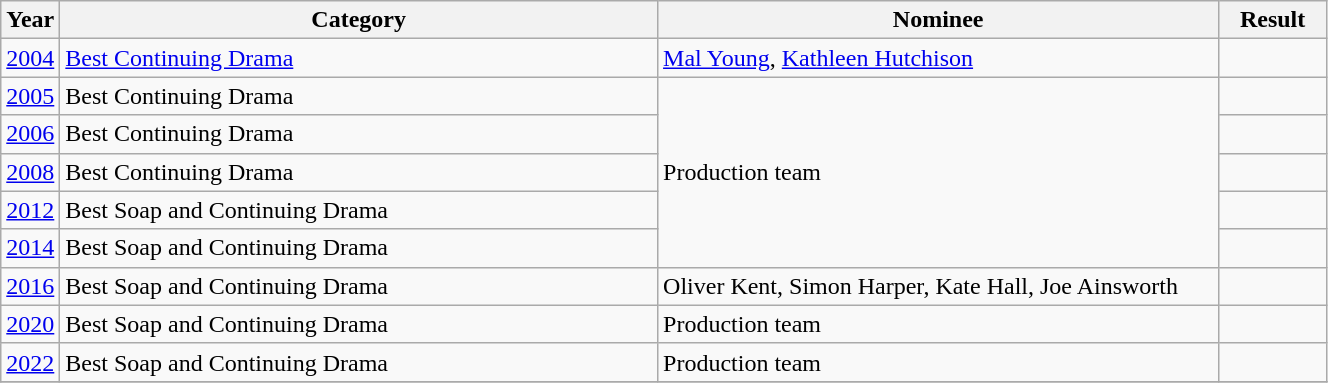<table class="wikitable" width=70%>
<tr>
<th scope="col">Year</th>
<th width="400" scope="col">Category</th>
<th width="375" scope="col">Nominee</th>
<th width="65" scope="col">Result</th>
</tr>
<tr>
<td><a href='#'>2004</a></td>
<td scope="row"><a href='#'>Best Continuing Drama</a></td>
<td><a href='#'>Mal Young</a>, <a href='#'>Kathleen Hutchison</a></td>
<td></td>
</tr>
<tr>
<td><a href='#'>2005</a></td>
<td scope="row">Best Continuing Drama</td>
<td rowspan="5">Production team</td>
<td></td>
</tr>
<tr>
<td><a href='#'>2006</a></td>
<td scope="row">Best Continuing Drama</td>
<td></td>
</tr>
<tr>
<td><a href='#'>2008</a></td>
<td scope="row">Best Continuing Drama</td>
<td></td>
</tr>
<tr>
<td><a href='#'>2012</a></td>
<td scope="row">Best Soap and Continuing Drama</td>
<td></td>
</tr>
<tr>
<td><a href='#'>2014</a></td>
<td scope="row">Best Soap and Continuing Drama</td>
<td></td>
</tr>
<tr>
<td><a href='#'>2016</a></td>
<td scope="row">Best Soap and Continuing Drama</td>
<td>Oliver Kent, Simon Harper, Kate Hall, Joe Ainsworth</td>
<td></td>
</tr>
<tr>
<td><a href='#'>2020</a></td>
<td scope="row">Best Soap and Continuing Drama</td>
<td>Production team</td>
<td></td>
</tr>
<tr>
<td><a href='#'>2022</a></td>
<td scope="row">Best Soap and Continuing Drama</td>
<td>Production team</td>
<td></td>
</tr>
<tr>
</tr>
</table>
